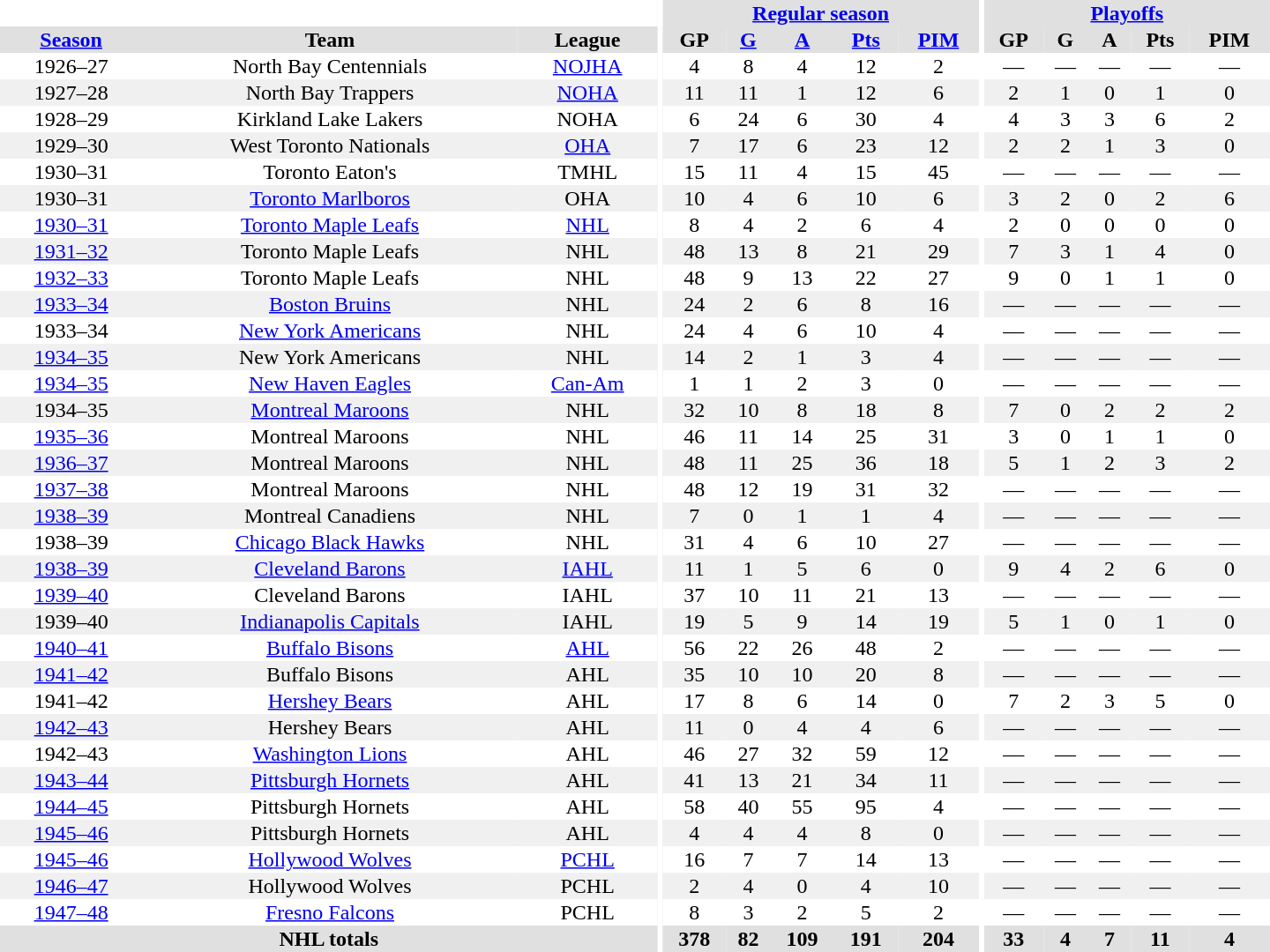<table border="0" cellpadding="1" cellspacing="0" style="text-align:center; width:60em">
<tr bgcolor="#e0e0e0">
<th colspan="3" bgcolor="#ffffff"></th>
<th rowspan="100" bgcolor="#ffffff"></th>
<th colspan="5"><a href='#'>Regular season</a></th>
<th rowspan="100" bgcolor="#ffffff"></th>
<th colspan="5"><a href='#'>Playoffs</a></th>
</tr>
<tr bgcolor="#e0e0e0">
<th><a href='#'>Season</a></th>
<th>Team</th>
<th>League</th>
<th>GP</th>
<th><a href='#'>G</a></th>
<th><a href='#'>A</a></th>
<th><a href='#'>Pts</a></th>
<th><a href='#'>PIM</a></th>
<th>GP</th>
<th>G</th>
<th>A</th>
<th>Pts</th>
<th>PIM</th>
</tr>
<tr>
<td>1926–27</td>
<td>North Bay Centennials</td>
<td><a href='#'>NOJHA</a></td>
<td>4</td>
<td>8</td>
<td>4</td>
<td>12</td>
<td>2</td>
<td>—</td>
<td>—</td>
<td>—</td>
<td>—</td>
<td>—</td>
</tr>
<tr bgcolor="#f0f0f0">
<td>1927–28</td>
<td>North Bay Trappers</td>
<td><a href='#'>NOHA</a></td>
<td>11</td>
<td>11</td>
<td>1</td>
<td>12</td>
<td>6</td>
<td>2</td>
<td>1</td>
<td>0</td>
<td>1</td>
<td>0</td>
</tr>
<tr>
<td>1928–29</td>
<td>Kirkland Lake Lakers</td>
<td>NOHA</td>
<td>6</td>
<td>24</td>
<td>6</td>
<td>30</td>
<td>4</td>
<td>4</td>
<td>3</td>
<td>3</td>
<td>6</td>
<td>2</td>
</tr>
<tr bgcolor="#f0f0f0">
<td>1929–30</td>
<td>West Toronto Nationals</td>
<td><a href='#'>OHA</a></td>
<td>7</td>
<td>17</td>
<td>6</td>
<td>23</td>
<td>12</td>
<td>2</td>
<td>2</td>
<td>1</td>
<td>3</td>
<td>0</td>
</tr>
<tr>
<td>1930–31</td>
<td>Toronto Eaton's</td>
<td>TMHL</td>
<td>15</td>
<td>11</td>
<td>4</td>
<td>15</td>
<td>45</td>
<td>—</td>
<td>—</td>
<td>—</td>
<td>—</td>
<td>—</td>
</tr>
<tr bgcolor="#f0f0f0">
<td>1930–31</td>
<td><a href='#'>Toronto Marlboros</a></td>
<td>OHA</td>
<td>10</td>
<td>4</td>
<td>6</td>
<td>10</td>
<td>6</td>
<td>3</td>
<td>2</td>
<td>0</td>
<td>2</td>
<td>6</td>
</tr>
<tr>
<td><a href='#'>1930–31</a></td>
<td><a href='#'>Toronto Maple Leafs</a></td>
<td><a href='#'>NHL</a></td>
<td>8</td>
<td>4</td>
<td>2</td>
<td>6</td>
<td>4</td>
<td>2</td>
<td>0</td>
<td>0</td>
<td>0</td>
<td>0</td>
</tr>
<tr bgcolor="#f0f0f0">
<td><a href='#'>1931–32</a></td>
<td>Toronto Maple Leafs</td>
<td>NHL</td>
<td>48</td>
<td>13</td>
<td>8</td>
<td>21</td>
<td>29</td>
<td>7</td>
<td>3</td>
<td>1</td>
<td>4</td>
<td>0</td>
</tr>
<tr>
<td><a href='#'>1932–33</a></td>
<td>Toronto Maple Leafs</td>
<td>NHL</td>
<td>48</td>
<td>9</td>
<td>13</td>
<td>22</td>
<td>27</td>
<td>9</td>
<td>0</td>
<td>1</td>
<td>1</td>
<td>0</td>
</tr>
<tr bgcolor="#f0f0f0">
<td><a href='#'>1933–34</a></td>
<td><a href='#'>Boston Bruins</a></td>
<td>NHL</td>
<td>24</td>
<td>2</td>
<td>6</td>
<td>8</td>
<td>16</td>
<td>—</td>
<td>—</td>
<td>—</td>
<td>—</td>
<td>—</td>
</tr>
<tr>
<td>1933–34</td>
<td><a href='#'>New York Americans</a></td>
<td>NHL</td>
<td>24</td>
<td>4</td>
<td>6</td>
<td>10</td>
<td>4</td>
<td>—</td>
<td>—</td>
<td>—</td>
<td>—</td>
<td>—</td>
</tr>
<tr bgcolor="#f0f0f0">
<td><a href='#'>1934–35</a></td>
<td>New York Americans</td>
<td>NHL</td>
<td>14</td>
<td>2</td>
<td>1</td>
<td>3</td>
<td>4</td>
<td>—</td>
<td>—</td>
<td>—</td>
<td>—</td>
<td>—</td>
</tr>
<tr>
<td><a href='#'>1934–35</a></td>
<td><a href='#'>New Haven Eagles</a></td>
<td><a href='#'>Can-Am</a></td>
<td>1</td>
<td>1</td>
<td>2</td>
<td>3</td>
<td>0</td>
<td>—</td>
<td>—</td>
<td>—</td>
<td>—</td>
<td>—</td>
</tr>
<tr bgcolor="#f0f0f0">
<td>1934–35</td>
<td><a href='#'>Montreal Maroons</a></td>
<td>NHL</td>
<td>32</td>
<td>10</td>
<td>8</td>
<td>18</td>
<td>8</td>
<td>7</td>
<td>0</td>
<td>2</td>
<td>2</td>
<td>2</td>
</tr>
<tr>
<td><a href='#'>1935–36</a></td>
<td>Montreal Maroons</td>
<td>NHL</td>
<td>46</td>
<td>11</td>
<td>14</td>
<td>25</td>
<td>31</td>
<td>3</td>
<td>0</td>
<td>1</td>
<td>1</td>
<td>0</td>
</tr>
<tr bgcolor="#f0f0f0">
<td><a href='#'>1936–37</a></td>
<td>Montreal Maroons</td>
<td>NHL</td>
<td>48</td>
<td>11</td>
<td>25</td>
<td>36</td>
<td>18</td>
<td>5</td>
<td>1</td>
<td>2</td>
<td>3</td>
<td>2</td>
</tr>
<tr>
<td><a href='#'>1937–38</a></td>
<td>Montreal Maroons</td>
<td>NHL</td>
<td>48</td>
<td>12</td>
<td>19</td>
<td>31</td>
<td>32</td>
<td>—</td>
<td>—</td>
<td>—</td>
<td>—</td>
<td>—</td>
</tr>
<tr bgcolor="#f0f0f0">
<td><a href='#'>1938–39</a></td>
<td>Montreal Canadiens</td>
<td>NHL</td>
<td>7</td>
<td>0</td>
<td>1</td>
<td>1</td>
<td>4</td>
<td>—</td>
<td>—</td>
<td>—</td>
<td>—</td>
<td>—</td>
</tr>
<tr>
<td>1938–39</td>
<td><a href='#'>Chicago Black Hawks</a></td>
<td>NHL</td>
<td>31</td>
<td>4</td>
<td>6</td>
<td>10</td>
<td>27</td>
<td>—</td>
<td>—</td>
<td>—</td>
<td>—</td>
<td>—</td>
</tr>
<tr bgcolor="#f0f0f0">
<td><a href='#'>1938–39</a></td>
<td><a href='#'>Cleveland Barons</a></td>
<td><a href='#'>IAHL</a></td>
<td>11</td>
<td>1</td>
<td>5</td>
<td>6</td>
<td>0</td>
<td>9</td>
<td>4</td>
<td>2</td>
<td>6</td>
<td>0</td>
</tr>
<tr>
<td><a href='#'>1939–40</a></td>
<td>Cleveland Barons</td>
<td>IAHL</td>
<td>37</td>
<td>10</td>
<td>11</td>
<td>21</td>
<td>13</td>
<td>—</td>
<td>—</td>
<td>—</td>
<td>—</td>
<td>—</td>
</tr>
<tr bgcolor="#f0f0f0">
<td>1939–40</td>
<td><a href='#'>Indianapolis Capitals</a></td>
<td>IAHL</td>
<td>19</td>
<td>5</td>
<td>9</td>
<td>14</td>
<td>19</td>
<td>5</td>
<td>1</td>
<td>0</td>
<td>1</td>
<td>0</td>
</tr>
<tr>
<td><a href='#'>1940–41</a></td>
<td><a href='#'>Buffalo Bisons</a></td>
<td><a href='#'>AHL</a></td>
<td>56</td>
<td>22</td>
<td>26</td>
<td>48</td>
<td>2</td>
<td>—</td>
<td>—</td>
<td>—</td>
<td>—</td>
<td>—</td>
</tr>
<tr bgcolor="#f0f0f0">
<td><a href='#'>1941–42</a></td>
<td>Buffalo Bisons</td>
<td>AHL</td>
<td>35</td>
<td>10</td>
<td>10</td>
<td>20</td>
<td>8</td>
<td>—</td>
<td>—</td>
<td>—</td>
<td>—</td>
<td>—</td>
</tr>
<tr>
<td>1941–42</td>
<td><a href='#'>Hershey Bears</a></td>
<td>AHL</td>
<td>17</td>
<td>8</td>
<td>6</td>
<td>14</td>
<td>0</td>
<td>7</td>
<td>2</td>
<td>3</td>
<td>5</td>
<td>0</td>
</tr>
<tr bgcolor="#f0f0f0">
<td><a href='#'>1942–43</a></td>
<td>Hershey Bears</td>
<td>AHL</td>
<td>11</td>
<td>0</td>
<td>4</td>
<td>4</td>
<td>6</td>
<td>—</td>
<td>—</td>
<td>—</td>
<td>—</td>
<td>—</td>
</tr>
<tr>
<td>1942–43</td>
<td><a href='#'>Washington Lions</a></td>
<td>AHL</td>
<td>46</td>
<td>27</td>
<td>32</td>
<td>59</td>
<td>12</td>
<td>—</td>
<td>—</td>
<td>—</td>
<td>—</td>
<td>—</td>
</tr>
<tr bgcolor="#f0f0f0">
<td><a href='#'>1943–44</a></td>
<td><a href='#'>Pittsburgh Hornets</a></td>
<td>AHL</td>
<td>41</td>
<td>13</td>
<td>21</td>
<td>34</td>
<td>11</td>
<td>—</td>
<td>—</td>
<td>—</td>
<td>—</td>
<td>—</td>
</tr>
<tr>
<td><a href='#'>1944–45</a></td>
<td>Pittsburgh Hornets</td>
<td>AHL</td>
<td>58</td>
<td>40</td>
<td>55</td>
<td>95</td>
<td>4</td>
<td>—</td>
<td>—</td>
<td>—</td>
<td>—</td>
<td>—</td>
</tr>
<tr bgcolor="#f0f0f0">
<td><a href='#'>1945–46</a></td>
<td>Pittsburgh Hornets</td>
<td>AHL</td>
<td>4</td>
<td>4</td>
<td>4</td>
<td>8</td>
<td>0</td>
<td>—</td>
<td>—</td>
<td>—</td>
<td>—</td>
<td>—</td>
</tr>
<tr>
<td><a href='#'>1945–46</a></td>
<td><a href='#'>Hollywood Wolves</a></td>
<td><a href='#'>PCHL</a></td>
<td>16</td>
<td>7</td>
<td>7</td>
<td>14</td>
<td>13</td>
<td>—</td>
<td>—</td>
<td>—</td>
<td>—</td>
<td>—</td>
</tr>
<tr bgcolor="#f0f0f0">
<td><a href='#'>1946–47</a></td>
<td>Hollywood Wolves</td>
<td>PCHL</td>
<td>2</td>
<td>4</td>
<td>0</td>
<td>4</td>
<td>10</td>
<td>—</td>
<td>—</td>
<td>—</td>
<td>—</td>
<td>—</td>
</tr>
<tr>
<td><a href='#'>1947–48</a></td>
<td><a href='#'>Fresno Falcons</a></td>
<td>PCHL</td>
<td>8</td>
<td>3</td>
<td>2</td>
<td>5</td>
<td>2</td>
<td>—</td>
<td>—</td>
<td>—</td>
<td>—</td>
<td>—</td>
</tr>
<tr bgcolor="#e0e0e0">
<th colspan="3">NHL totals</th>
<th>378</th>
<th>82</th>
<th>109</th>
<th>191</th>
<th>204</th>
<th>33</th>
<th>4</th>
<th>7</th>
<th>11</th>
<th>4</th>
</tr>
</table>
